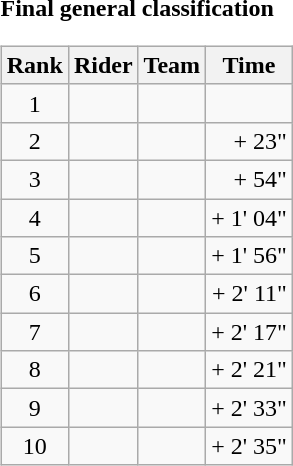<table>
<tr>
<td><strong>Final general classification</strong><br><table class="wikitable">
<tr>
<th scope="col">Rank</th>
<th scope="col">Rider</th>
<th scope="col">Team</th>
<th scope="col">Time</th>
</tr>
<tr>
<td style="text-align:center;">1</td>
<td></td>
<td></td>
<td style="text-align:right;"></td>
</tr>
<tr>
<td style="text-align:center;">2</td>
<td></td>
<td></td>
<td style="text-align:right;">+ 23"</td>
</tr>
<tr>
<td style="text-align:center;">3</td>
<td></td>
<td></td>
<td style="text-align:right;">+ 54"</td>
</tr>
<tr>
<td style="text-align:center;">4</td>
<td></td>
<td></td>
<td style="text-align:right;">+ 1' 04"</td>
</tr>
<tr>
<td style="text-align:center;">5</td>
<td></td>
<td></td>
<td style="text-align:right;">+ 1' 56"</td>
</tr>
<tr>
<td style="text-align:center;">6</td>
<td></td>
<td></td>
<td style="text-align:right;">+ 2' 11"</td>
</tr>
<tr>
<td style="text-align:center;">7</td>
<td></td>
<td></td>
<td style="text-align:right;">+ 2' 17"</td>
</tr>
<tr>
<td style="text-align:center;">8</td>
<td></td>
<td></td>
<td style="text-align:right;">+ 2' 21"</td>
</tr>
<tr>
<td style="text-align:center;">9</td>
<td></td>
<td></td>
<td style="text-align:right;">+ 2' 33"</td>
</tr>
<tr>
<td style="text-align:center;">10</td>
<td></td>
<td></td>
<td style="text-align:right;">+ 2' 35"</td>
</tr>
</table>
</td>
</tr>
</table>
